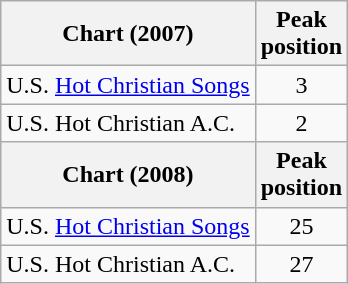<table class="wikitable">
<tr>
<th>Chart (2007)</th>
<th>Peak<br>position</th>
</tr>
<tr>
<td>U.S. <a href='#'>Hot Christian Songs</a></td>
<td align="center">3</td>
</tr>
<tr>
<td>U.S. Hot Christian A.C.</td>
<td align="center">2</td>
</tr>
<tr>
<th>Chart (2008)</th>
<th>Peak<br>position</th>
</tr>
<tr>
<td>U.S. <a href='#'>Hot Christian Songs</a></td>
<td align="center">25</td>
</tr>
<tr>
<td>U.S. Hot Christian A.C.</td>
<td align="center">27</td>
</tr>
</table>
